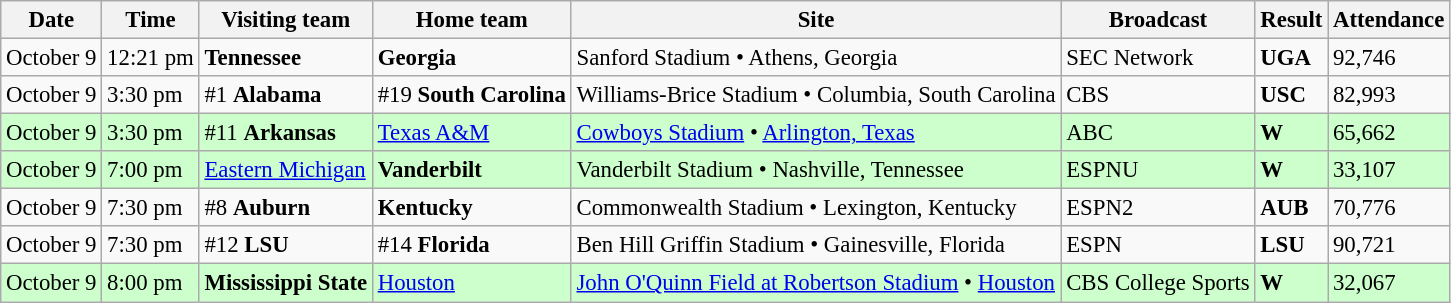<table class="wikitable" style="font-size:95%;">
<tr>
<th>Date</th>
<th>Time</th>
<th>Visiting team</th>
<th>Home team</th>
<th>Site</th>
<th>Broadcast</th>
<th>Result</th>
<th>Attendance</th>
</tr>
<tr bgcolor=>
<td>October 9</td>
<td>12:21 pm</td>
<td><strong>Tennessee</strong></td>
<td><strong>Georgia</strong></td>
<td>Sanford Stadium • Athens, Georgia</td>
<td>SEC Network</td>
<td><strong>UGA</strong> </td>
<td>92,746</td>
</tr>
<tr bgcolor=>
<td>October 9</td>
<td>3:30 pm</td>
<td>#1 <strong>Alabama</strong></td>
<td>#19 <strong>South Carolina</strong></td>
<td>Williams-Brice Stadium • Columbia, South Carolina</td>
<td>CBS</td>
<td><strong>USC</strong> </td>
<td>82,993</td>
</tr>
<tr bgcolor=#ccffcc>
<td>October 9</td>
<td>3:30 pm</td>
<td>#11 <strong>Arkansas</strong></td>
<td><a href='#'>Texas A&M</a></td>
<td><a href='#'>Cowboys Stadium</a> • <a href='#'>Arlington, Texas</a></td>
<td>ABC</td>
<td><strong>W</strong> </td>
<td>65,662</td>
</tr>
<tr bgcolor=#ccffcc>
<td>October 9</td>
<td>7:00 pm</td>
<td><a href='#'>Eastern Michigan</a></td>
<td><strong>Vanderbilt</strong></td>
<td>Vanderbilt Stadium • Nashville, Tennessee</td>
<td>ESPNU</td>
<td><strong>W</strong> </td>
<td>33,107</td>
</tr>
<tr bgcolor=>
<td>October 9</td>
<td>7:30 pm</td>
<td>#8 <strong>Auburn</strong></td>
<td><strong>Kentucky</strong></td>
<td>Commonwealth Stadium • Lexington, Kentucky</td>
<td>ESPN2</td>
<td><strong>AUB</strong> </td>
<td>70,776</td>
</tr>
<tr bgcolor=>
<td>October 9</td>
<td>7:30 pm</td>
<td>#12 <strong>LSU</strong></td>
<td>#14 <strong>Florida</strong></td>
<td>Ben Hill Griffin Stadium • Gainesville, Florida</td>
<td>ESPN</td>
<td><strong>LSU</strong> </td>
<td>90,721</td>
</tr>
<tr bgcolor=#ccffcc>
<td>October 9</td>
<td>8:00 pm</td>
<td><strong>Mississippi State</strong></td>
<td><a href='#'>Houston</a></td>
<td><a href='#'>John O'Quinn Field at Robertson Stadium</a> • <a href='#'>Houston</a></td>
<td>CBS College Sports</td>
<td><strong>W</strong> </td>
<td>32,067</td>
</tr>
</table>
